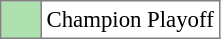<table bgcolor="#f7f8ff" cellpadding="3" cellspacing="0" border="1" style="font-size: 95%; border: gray solid 1px; border-collapse: collapse;text-align:center;">
<tr>
<td style="background: #ACE1AF;" width="20"></td>
<td bgcolor="#ffffff" align="left">Champion Playoff</td>
</tr>
</table>
